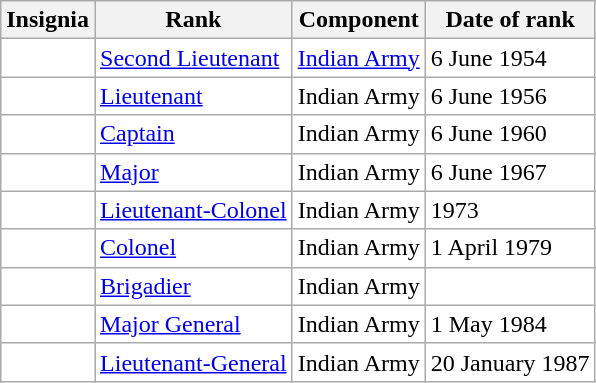<table class="wikitable" style="background:white">
<tr>
<th>Insignia</th>
<th>Rank</th>
<th>Component</th>
<th>Date of rank</th>
</tr>
<tr>
<td style="text-align:center;"></td>
<td><a href='#'>Second Lieutenant</a></td>
<td><a href='#'>Indian Army</a></td>
<td>6 June 1954</td>
</tr>
<tr>
<td style="text-align:center;"></td>
<td><a href='#'>Lieutenant</a></td>
<td>Indian Army</td>
<td>6 June 1956</td>
</tr>
<tr>
<td style="text-align:center;"></td>
<td><a href='#'>Captain</a></td>
<td>Indian Army</td>
<td>6 June 1960</td>
</tr>
<tr>
<td style="text-align:center;"></td>
<td><a href='#'>Major</a></td>
<td>Indian Army</td>
<td>6 June 1967</td>
</tr>
<tr>
<td style="text-align:center;"></td>
<td><a href='#'>Lieutenant-Colonel</a></td>
<td>Indian Army</td>
<td>1973</td>
</tr>
<tr>
<td style="text-align:center;"></td>
<td><a href='#'>Colonel</a></td>
<td>Indian Army</td>
<td>1 April 1979</td>
</tr>
<tr>
<td style="text-align:center;"></td>
<td><a href='#'>Brigadier</a></td>
<td>Indian Army</td>
<td></td>
</tr>
<tr>
<td style="text-align:center;"></td>
<td><a href='#'>Major General</a></td>
<td>Indian Army</td>
<td>1 May 1984</td>
</tr>
<tr>
<td style="text-align:center;"></td>
<td><a href='#'>Lieutenant-General</a></td>
<td>Indian Army</td>
<td>20 January 1987</td>
</tr>
</table>
